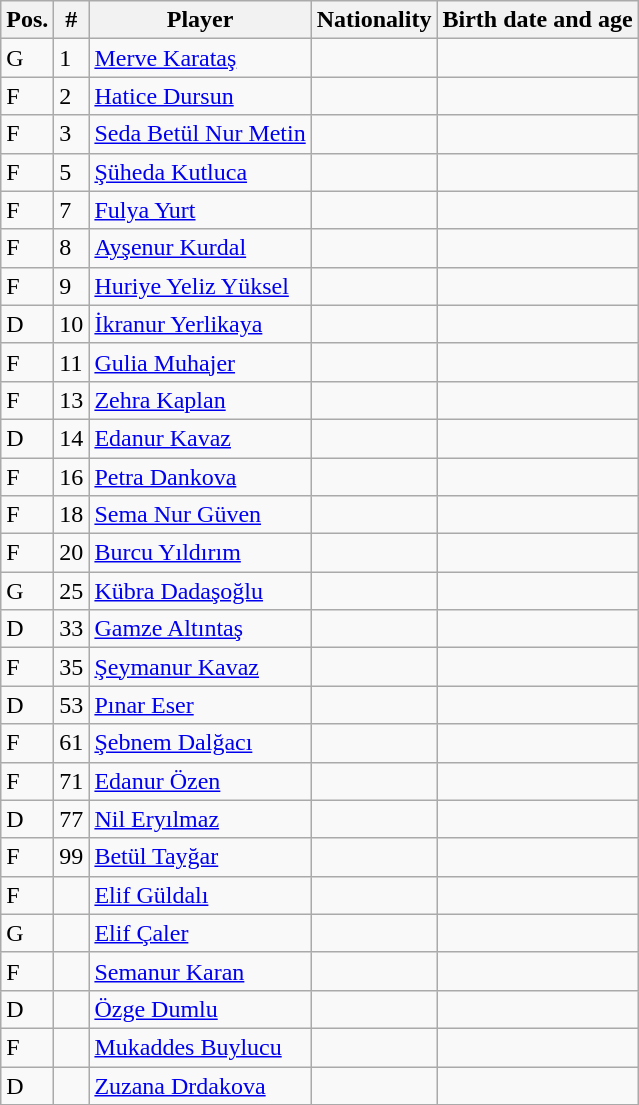<table class="wikitable">
<tr>
<th>Pos.</th>
<th>#</th>
<th>Player</th>
<th>Nationality</th>
<th>Birth date and age</th>
</tr>
<tr>
<td>G</td>
<td>1</td>
<td><a href='#'>Merve Karataş</a></td>
<td></td>
<td></td>
</tr>
<tr>
<td>F</td>
<td>2</td>
<td><a href='#'>Hatice Dursun</a></td>
<td></td>
<td></td>
</tr>
<tr>
<td>F</td>
<td>3</td>
<td><a href='#'>Seda Betül Nur Metin</a></td>
<td></td>
<td></td>
</tr>
<tr>
<td>F</td>
<td>5</td>
<td><a href='#'>Şüheda Kutluca</a></td>
<td></td>
<td></td>
</tr>
<tr>
<td>F</td>
<td>7</td>
<td><a href='#'>Fulya Yurt</a></td>
<td></td>
<td></td>
</tr>
<tr>
<td>F</td>
<td>8</td>
<td><a href='#'>Ayşenur Kurdal</a></td>
<td></td>
<td></td>
</tr>
<tr>
<td>F</td>
<td>9</td>
<td><a href='#'>Huriye Yeliz Yüksel</a></td>
<td></td>
<td></td>
</tr>
<tr>
<td>D</td>
<td>10</td>
<td><a href='#'>İkranur Yerlikaya</a></td>
<td></td>
<td></td>
</tr>
<tr>
<td>F</td>
<td>11</td>
<td><a href='#'>Gulia Muhajer</a></td>
<td></td>
<td></td>
</tr>
<tr>
<td>F</td>
<td>13</td>
<td><a href='#'>Zehra Kaplan</a></td>
<td></td>
<td></td>
</tr>
<tr>
<td>D</td>
<td>14</td>
<td><a href='#'>Edanur Kavaz</a></td>
<td></td>
<td></td>
</tr>
<tr>
<td>F</td>
<td>16</td>
<td><a href='#'>Petra Dankova</a></td>
<td></td>
<td></td>
</tr>
<tr>
<td>F</td>
<td>18</td>
<td><a href='#'>Sema Nur Güven</a></td>
<td></td>
<td></td>
</tr>
<tr>
<td>F</td>
<td>20</td>
<td><a href='#'>Burcu Yıldırım</a></td>
<td></td>
<td></td>
</tr>
<tr>
<td>G</td>
<td>25</td>
<td><a href='#'>Kübra Dadaşoğlu</a></td>
<td></td>
<td></td>
</tr>
<tr>
<td>D</td>
<td>33</td>
<td><a href='#'>Gamze Altıntaş</a></td>
<td></td>
<td></td>
</tr>
<tr>
<td>F</td>
<td>35</td>
<td><a href='#'>Şeymanur Kavaz</a></td>
<td></td>
<td></td>
</tr>
<tr>
<td>D</td>
<td>53</td>
<td><a href='#'>Pınar Eser</a></td>
<td></td>
<td></td>
</tr>
<tr>
<td>F</td>
<td>61</td>
<td><a href='#'>Şebnem Dalğacı</a></td>
<td></td>
<td></td>
</tr>
<tr>
<td>F</td>
<td>71</td>
<td><a href='#'>Edanur Özen</a></td>
<td></td>
<td></td>
</tr>
<tr>
<td>D</td>
<td>77</td>
<td><a href='#'>Nil Eryılmaz</a></td>
<td></td>
<td></td>
</tr>
<tr>
<td>F</td>
<td>99</td>
<td><a href='#'>Betül Tayğar</a></td>
<td></td>
<td></td>
</tr>
<tr>
<td>F</td>
<td></td>
<td><a href='#'>Elif Güldalı</a></td>
<td></td>
<td></td>
</tr>
<tr>
<td>G</td>
<td></td>
<td><a href='#'>Elif Çaler</a></td>
<td></td>
<td></td>
</tr>
<tr>
<td>F</td>
<td></td>
<td><a href='#'>Semanur Karan</a></td>
<td></td>
<td></td>
</tr>
<tr>
<td>D</td>
<td></td>
<td><a href='#'>Özge Dumlu</a></td>
<td></td>
<td></td>
</tr>
<tr>
<td>F</td>
<td></td>
<td><a href='#'>Mukaddes Buylucu</a></td>
<td></td>
<td></td>
</tr>
<tr>
<td>D</td>
<td></td>
<td><a href='#'>Zuzana Drdakova</a></td>
<td></td>
<td></td>
</tr>
</table>
